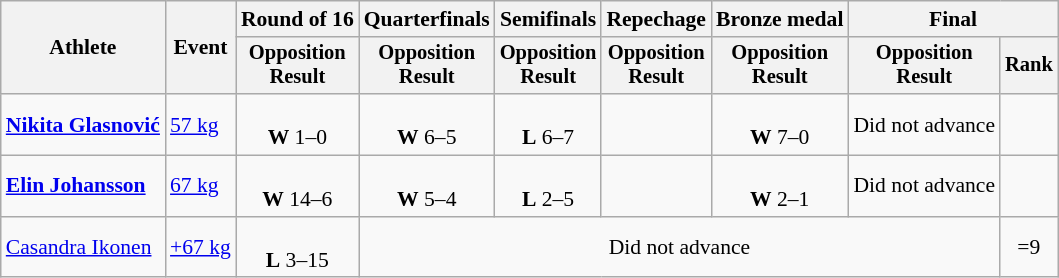<table class="wikitable" style="font-size:90%">
<tr>
<th rowspan="2">Athlete</th>
<th rowspan="2">Event</th>
<th>Round of 16</th>
<th>Quarterfinals</th>
<th>Semifinals</th>
<th>Repechage</th>
<th>Bronze medal</th>
<th colspan=2>Final</th>
</tr>
<tr style="font-size:95%">
<th>Opposition<br>Result</th>
<th>Opposition<br>Result</th>
<th>Opposition<br>Result</th>
<th>Opposition<br>Result</th>
<th>Opposition<br>Result</th>
<th>Opposition<br>Result</th>
<th>Rank</th>
</tr>
<tr align=center>
<td align=left><strong><a href='#'>Nikita Glasnović</a></strong></td>
<td align=left><a href='#'>57 kg</a></td>
<td><br><strong>W</strong> 1–0</td>
<td><br><strong>W</strong> 6–5</td>
<td><br><strong>L</strong> 6–7</td>
<td></td>
<td><br><strong>W</strong> 7–0</td>
<td>Did not advance</td>
<td></td>
</tr>
<tr align=center>
<td align=left><strong><a href='#'>Elin Johansson</a></strong></td>
<td align=left><a href='#'>67 kg</a></td>
<td><br><strong>W</strong> 14–6</td>
<td><br><strong>W</strong> 5–4</td>
<td><br><strong>L</strong> 2–5</td>
<td></td>
<td><br><strong>W</strong> 2–1</td>
<td>Did not advance</td>
<td></td>
</tr>
<tr align=center>
<td align=left><a href='#'>Casandra Ikonen</a></td>
<td align=left><a href='#'>+67 kg</a></td>
<td><br><strong>L</strong> 3–15</td>
<td colspan=5>Did not advance</td>
<td>=9</td>
</tr>
</table>
